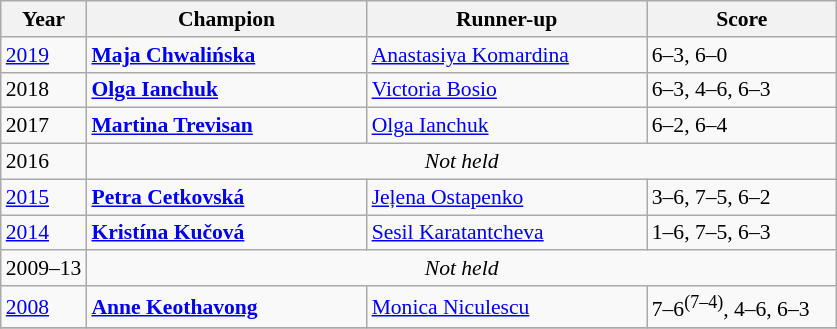<table class="wikitable" style="font-size:90%">
<tr>
<th>Year</th>
<th width="180">Champion</th>
<th width="180">Runner-up</th>
<th width="120">Score</th>
</tr>
<tr>
<td><a href='#'>2019</a></td>
<td> <strong><a href='#'>Maja Chwalińska</a></strong></td>
<td> <a href='#'>Anastasiya Komardina</a></td>
<td>6–3, 6–0</td>
</tr>
<tr>
<td>2018</td>
<td> <strong><a href='#'>Olga Ianchuk</a></strong></td>
<td> <a href='#'>Victoria Bosio</a></td>
<td>6–3, 4–6, 6–3</td>
</tr>
<tr>
<td>2017</td>
<td> <strong><a href='#'>Martina Trevisan</a></strong></td>
<td> <a href='#'>Olga Ianchuk</a></td>
<td>6–2, 6–4</td>
</tr>
<tr>
<td>2016</td>
<td colspan=4 align=center><em>Not held</em></td>
</tr>
<tr>
<td><a href='#'>2015</a></td>
<td> <strong><a href='#'>Petra Cetkovská</a></strong></td>
<td> <a href='#'>Jeļena Ostapenko</a></td>
<td>3–6, 7–5, 6–2</td>
</tr>
<tr>
<td><a href='#'>2014</a></td>
<td> <strong><a href='#'>Kristína Kučová</a></strong></td>
<td> <a href='#'>Sesil Karatantcheva</a></td>
<td>1–6, 7–5, 6–3</td>
</tr>
<tr>
<td>2009–13</td>
<td colspan=4 align=center><em>Not held</em></td>
</tr>
<tr>
<td><a href='#'>2008</a></td>
<td> <strong><a href='#'>Anne Keothavong</a></strong></td>
<td> <a href='#'>Monica Niculescu</a></td>
<td>7–6<sup>(7–4)</sup>, 4–6, 6–3</td>
</tr>
<tr>
</tr>
</table>
